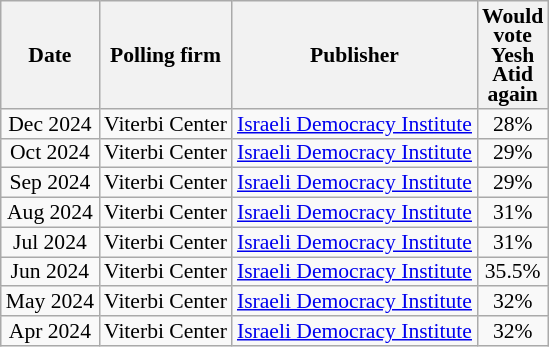<table class="wikitable sortable" style="text-align:center; font-size:90%; line-height:13px">
<tr>
<th>Date</th>
<th>Polling firm</th>
<th>Publisher</th>
<th>Would<br>vote<br>Yesh<br>Atid<br>again</th>
</tr>
<tr>
<td data-sort-value=2024-12>Dec 2024</td>
<td>Viterbi Center</td>
<td><a href='#'>Israeli Democracy Institute</a></td>
<td>28%</td>
</tr>
<tr>
<td data-sort-value=2024-10>Oct 2024</td>
<td>Viterbi Center</td>
<td><a href='#'>Israeli Democracy Institute</a></td>
<td>29%</td>
</tr>
<tr>
<td data-sort-value=2024-09>Sep 2024</td>
<td>Viterbi Center</td>
<td><a href='#'>Israeli Democracy Institute</a></td>
<td>29%</td>
</tr>
<tr>
<td data-sort-value=2024-08>Aug 2024</td>
<td>Viterbi Center</td>
<td><a href='#'>Israeli Democracy Institute</a></td>
<td>31%</td>
</tr>
<tr>
<td data-sort-value=2024-07>Jul 2024</td>
<td>Viterbi Center</td>
<td><a href='#'>Israeli Democracy Institute</a></td>
<td>31%</td>
</tr>
<tr>
<td data-sort-value=2024-06>Jun 2024</td>
<td>Viterbi Center</td>
<td><a href='#'>Israeli Democracy Institute</a></td>
<td>35.5%</td>
</tr>
<tr>
<td data-sort-value=2024-05>May 2024</td>
<td>Viterbi Center</td>
<td><a href='#'>Israeli Democracy Institute</a></td>
<td>32%</td>
</tr>
<tr>
<td data-sort-value=2024-04>Apr 2024</td>
<td>Viterbi Center</td>
<td><a href='#'>Israeli Democracy Institute</a></td>
<td>32%</td>
</tr>
</table>
